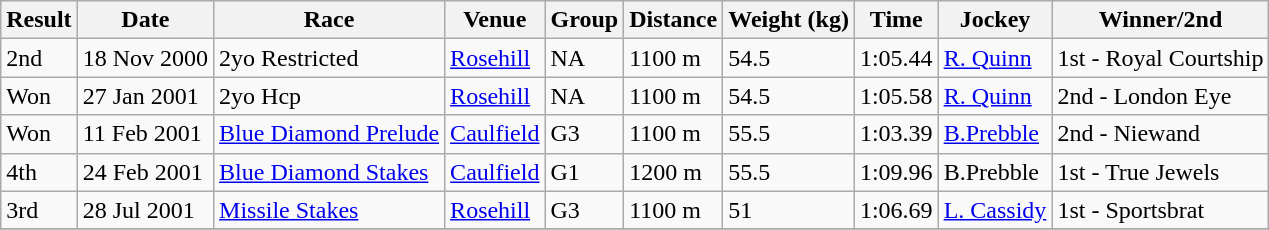<table class="wikitable">
<tr>
<th>Result</th>
<th>Date</th>
<th>Race</th>
<th>Venue</th>
<th>Group</th>
<th>Distance</th>
<th>Weight (kg)</th>
<th>Time</th>
<th>Jockey</th>
<th>Winner/2nd</th>
</tr>
<tr>
<td>2nd</td>
<td>18 Nov 2000</td>
<td>2yo Restricted</td>
<td><a href='#'>Rosehill</a></td>
<td>NA</td>
<td>1100 m</td>
<td>54.5</td>
<td>1:05.44</td>
<td><a href='#'>R. Quinn</a></td>
<td>1st - Royal Courtship</td>
</tr>
<tr>
<td>Won</td>
<td>27 Jan 2001</td>
<td>2yo Hcp</td>
<td><a href='#'>Rosehill</a></td>
<td>NA</td>
<td>1100 m</td>
<td>54.5</td>
<td>1:05.58</td>
<td><a href='#'>R. Quinn</a></td>
<td>2nd - London Eye</td>
</tr>
<tr>
<td>Won</td>
<td>11 Feb 2001</td>
<td><a href='#'>Blue Diamond Prelude</a></td>
<td><a href='#'>Caulfield</a></td>
<td>G3</td>
<td>1100 m</td>
<td>55.5</td>
<td>1:03.39</td>
<td><a href='#'>B.Prebble</a></td>
<td>2nd - Niewand</td>
</tr>
<tr>
<td>4th</td>
<td>24 Feb 2001</td>
<td><a href='#'>Blue Diamond Stakes</a></td>
<td><a href='#'>Caulfield</a></td>
<td>G1</td>
<td>1200 m</td>
<td>55.5</td>
<td>1:09.96</td>
<td>B.Prebble</td>
<td>1st - True Jewels</td>
</tr>
<tr>
<td>3rd</td>
<td>28 Jul 2001</td>
<td><a href='#'>Missile Stakes</a></td>
<td><a href='#'>Rosehill</a></td>
<td>G3</td>
<td>1100 m</td>
<td>51</td>
<td>1:06.69</td>
<td><a href='#'>L. Cassidy</a></td>
<td>1st - Sportsbrat</td>
</tr>
<tr>
</tr>
</table>
